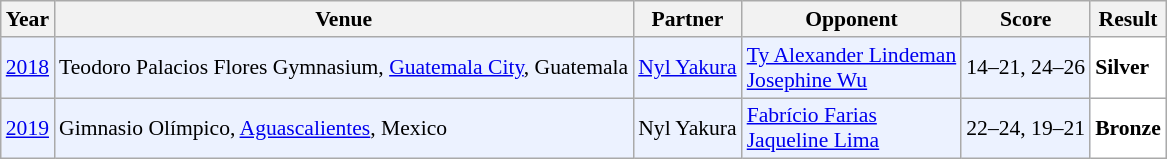<table class="sortable wikitable" style="font-size: 90%;">
<tr>
<th>Year</th>
<th>Venue</th>
<th>Partner</th>
<th>Opponent</th>
<th>Score</th>
<th>Result</th>
</tr>
<tr style="background:#ECF2FF">
<td align="center"><a href='#'>2018</a></td>
<td align="left">Teodoro Palacios Flores Gymnasium, <a href='#'>Guatemala City</a>, Guatemala</td>
<td align="left"> <a href='#'>Nyl Yakura</a></td>
<td align="left"> <a href='#'>Ty Alexander Lindeman</a><br> <a href='#'>Josephine Wu</a></td>
<td align="left">14–21, 24–26</td>
<td style="text-align:left; background:white"> <strong>Silver</strong></td>
</tr>
<tr style="background:#ECF2FF">
<td align="center"><a href='#'>2019</a></td>
<td align="left">Gimnasio Olímpico, <a href='#'>Aguascalientes</a>, Mexico</td>
<td align="left"> Nyl Yakura</td>
<td align="left"> <a href='#'>Fabrício Farias</a><br> <a href='#'>Jaqueline Lima</a></td>
<td align="left">22–24, 19–21</td>
<td style="text-align:left; background:white"> <strong>Bronze</strong></td>
</tr>
</table>
